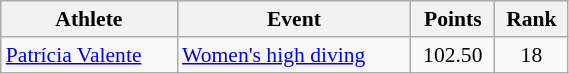<table class="wikitable" style="text-align:center; font-size:90%; width:30%;">
<tr>
<th>Athlete</th>
<th>Event</th>
<th>Points</th>
<th>Rank</th>
</tr>
<tr>
<td align=left><a href='#'>Patrícia Valente</a></td>
<td align=left><a href='#'>Women's high diving</a></td>
<td>102.50</td>
<td>18</td>
</tr>
</table>
